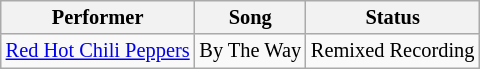<table class="wikitable" style="font-size:85%">
<tr>
<th>Performer</th>
<th>Song</th>
<th>Status</th>
</tr>
<tr>
<td><a href='#'>Red Hot Chili Peppers</a></td>
<td>By The Way</td>
<td>Remixed Recording</td>
</tr>
</table>
